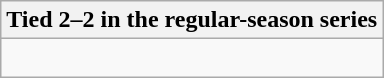<table class="wikitable collapsible collapsed">
<tr>
<th>Tied 2–2 in the regular-season series</th>
</tr>
<tr>
<td><br>


</td>
</tr>
</table>
